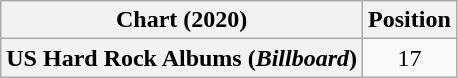<table class="wikitable sortable plainrowheaders">
<tr>
<th scope="col">Chart (2020)</th>
<th scope="col">Position</th>
</tr>
<tr>
<th scope="row">US Hard Rock Albums (<em>Billboard</em>)</th>
<td align="center">17</td>
</tr>
</table>
